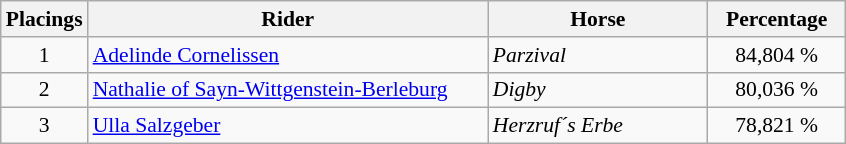<table class="wikitable" style="font-size: 90%">
<tr>
<th width=20>Placings </th>
<th width=260>Rider</th>
<th width=140>Horse</th>
<th width=85>Percentage</th>
</tr>
<tr>
<td align=center>1</td>
<td> <a href='#'>Adelinde Cornelissen</a></td>
<td><em>Parzival</em></td>
<td align=center>84,804 %</td>
</tr>
<tr>
<td align=center>2</td>
<td> <a href='#'>Nathalie of Sayn-Wittgenstein-Berleburg</a></td>
<td><em>Digby</em></td>
<td align=center>80,036 %</td>
</tr>
<tr>
<td align=center>3</td>
<td> <a href='#'>Ulla Salzgeber</a></td>
<td><em>Herzruf´s Erbe</em></td>
<td align=center>78,821 %</td>
</tr>
</table>
